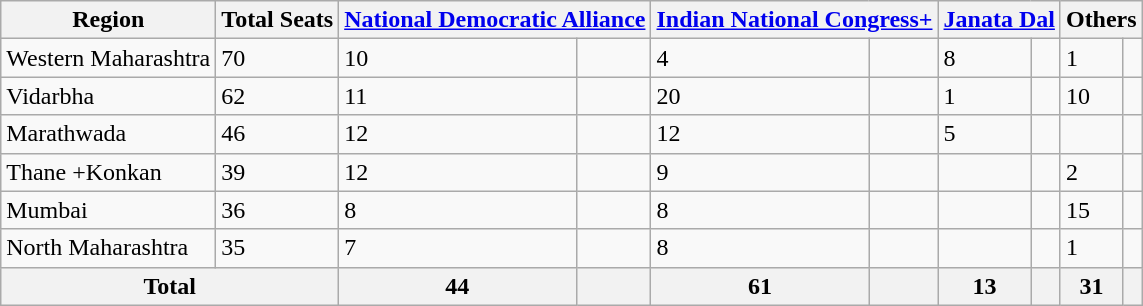<table class="wikitable sortable">
<tr>
<th>Region</th>
<th>Total Seats</th>
<th colspan="2"><a href='#'>National Democratic Alliance</a></th>
<th colspan="2"><a href='#'>Indian National Congress+</a></th>
<th colspan="2"><a href='#'>Janata Dal</a></th>
<th colspan="2">Others</th>
</tr>
<tr>
<td>Western Maharashtra</td>
<td>70</td>
<td> 10</td>
<td></td>
<td> 4</td>
<td></td>
<td> 8</td>
<td></td>
<td> 1</td>
<td></td>
</tr>
<tr>
<td>Vidarbha</td>
<td>62</td>
<td> 11</td>
<td></td>
<td> 20</td>
<td></td>
<td> 1</td>
<td></td>
<td> 10</td>
<td></td>
</tr>
<tr>
<td>Marathwada</td>
<td>46</td>
<td> 12</td>
<td></td>
<td> 12</td>
<td></td>
<td> 5</td>
<td></td>
<td></td>
<td></td>
</tr>
<tr>
<td>Thane +Konkan</td>
<td>39</td>
<td> 12</td>
<td></td>
<td> 9</td>
<td></td>
<td></td>
<td></td>
<td> 2</td>
<td></td>
</tr>
<tr>
<td>Mumbai</td>
<td>36</td>
<td> 8</td>
<td></td>
<td> 8</td>
<td></td>
<td></td>
<td></td>
<td> 15</td>
<td></td>
</tr>
<tr>
<td>North Maharashtra</td>
<td>35</td>
<td> 7</td>
<td></td>
<td> 8</td>
<td></td>
<td></td>
<td></td>
<td> 1</td>
<td></td>
</tr>
<tr>
<th colspan="2">Total</th>
<th> 44</th>
<th></th>
<th> 61</th>
<th></th>
<th> 13</th>
<th></th>
<th> 31</th>
<th></th>
</tr>
</table>
